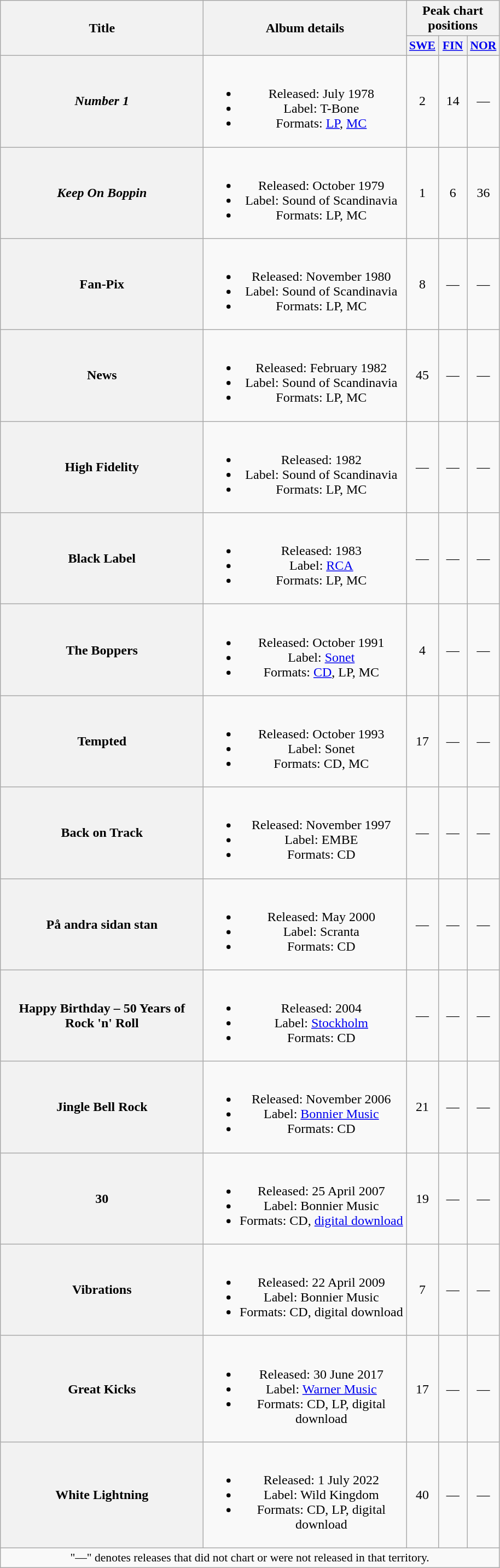<table class="wikitable plainrowheaders" style="text-align:center;">
<tr>
<th rowspan="2" scope="col" style="width:15em;">Title</th>
<th rowspan="2" scope="col" style="width:15em;">Album details</th>
<th colspan="3">Peak chart positions</th>
</tr>
<tr>
<th scope="col" style="width:2em;font-size:90%;"><a href='#'>SWE</a><br></th>
<th scope="col" style="width:2em;font-size:90%;"><a href='#'>FIN</a><br></th>
<th scope="col" style="width:2em;font-size:90%;"><a href='#'>NOR</a><br></th>
</tr>
<tr>
<th scope="row"><em>Number 1</em></th>
<td><br><ul><li>Released: July 1978</li><li>Label: T-Bone</li><li>Formats: <a href='#'>LP</a>, <a href='#'>MC</a></li></ul></td>
<td>2</td>
<td>14</td>
<td>—</td>
</tr>
<tr>
<th scope="row"><em>Keep On Boppin<strong></th>
<td><br><ul><li>Released: October 1979</li><li>Label: Sound of Scandinavia</li><li>Formats: LP, MC</li></ul></td>
<td>1</td>
<td>6</td>
<td>36</td>
</tr>
<tr>
<th scope="row"></em>Fan-Pix<em></th>
<td><br><ul><li>Released: November 1980</li><li>Label: Sound of Scandinavia</li><li>Formats: LP, MC</li></ul></td>
<td>8</td>
<td>—</td>
<td>—</td>
</tr>
<tr>
<th scope="row"></em>News<em></th>
<td><br><ul><li>Released: February 1982</li><li>Label: Sound of Scandinavia</li><li>Formats: LP, MC</li></ul></td>
<td>45</td>
<td>—</td>
<td>—</td>
</tr>
<tr>
<th scope="row"></em>High Fidelity<em></th>
<td><br><ul><li>Released: 1982</li><li>Label: Sound of Scandinavia</li><li>Formats: LP, MC</li></ul></td>
<td>—</td>
<td>—</td>
<td>—</td>
</tr>
<tr>
<th scope="row"></em>Black Label<em></th>
<td><br><ul><li>Released: 1983</li><li>Label: <a href='#'>RCA</a></li><li>Formats: LP, MC</li></ul></td>
<td>—</td>
<td>—</td>
<td>—</td>
</tr>
<tr>
<th scope="row"></em>The Boppers<em></th>
<td><br><ul><li>Released: October 1991</li><li>Label: <a href='#'>Sonet</a></li><li>Formats: <a href='#'>CD</a>, LP, MC</li></ul></td>
<td>4</td>
<td>—</td>
<td>—</td>
</tr>
<tr>
<th scope="row"></em>Tempted<em></th>
<td><br><ul><li>Released: October 1993</li><li>Label: Sonet</li><li>Formats: CD, MC</li></ul></td>
<td>17</td>
<td>—</td>
<td>—</td>
</tr>
<tr>
<th scope="row"></em>Back on Track<em></th>
<td><br><ul><li>Released: November 1997</li><li>Label: EMBE</li><li>Formats: CD</li></ul></td>
<td>—</td>
<td>—</td>
<td>—</td>
</tr>
<tr>
<th scope="row"></em>På andra sidan stan<em></th>
<td><br><ul><li>Released: May 2000</li><li>Label: Scranta</li><li>Formats: CD</li></ul></td>
<td>—</td>
<td>—</td>
<td>—</td>
</tr>
<tr>
<th scope="row"></em>Happy Birthday – 50 Years of Rock 'n' Roll<em></th>
<td><br><ul><li>Released: 2004</li><li>Label: <a href='#'>Stockholm</a></li><li>Formats: CD</li></ul></td>
<td>—</td>
<td>—</td>
<td>—</td>
</tr>
<tr>
<th scope="row"></em>Jingle Bell Rock<em></th>
<td><br><ul><li>Released: November 2006</li><li>Label: <a href='#'>Bonnier Music</a></li><li>Formats: CD</li></ul></td>
<td>21</td>
<td>—</td>
<td>—</td>
</tr>
<tr>
<th scope="row"></em>30<em></th>
<td><br><ul><li>Released: 25 April 2007</li><li>Label: Bonnier Music</li><li>Formats: CD, <a href='#'>digital download</a></li></ul></td>
<td>19</td>
<td>—</td>
<td>—</td>
</tr>
<tr>
<th scope="row"></em>Vibrations<em></th>
<td><br><ul><li>Released: 22 April 2009</li><li>Label: Bonnier Music</li><li>Formats: CD, digital download</li></ul></td>
<td>7</td>
<td>—</td>
<td>—</td>
</tr>
<tr>
<th scope="row"></em>Great Kicks<em></th>
<td><br><ul><li>Released: 30 June 2017</li><li>Label: <a href='#'>Warner Music</a></li><li>Formats: CD, LP, digital download</li></ul></td>
<td>17</td>
<td>—</td>
<td>—</td>
</tr>
<tr>
<th scope="row"></em>White Lightning<em></th>
<td><br><ul><li>Released: 1 July 2022</li><li>Label: Wild Kingdom</li><li>Formats: CD, LP, digital download</li></ul></td>
<td>40<br></td>
<td>—</td>
<td>—</td>
</tr>
<tr>
<td colspan="5" style="font-size:90%">"—" denotes releases that did not chart or were not released in that territory.</td>
</tr>
</table>
